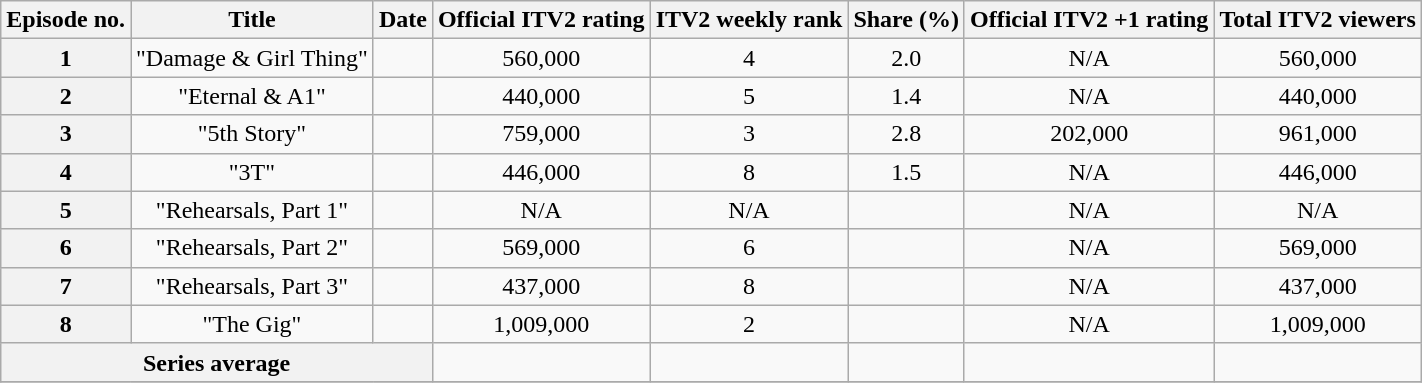<table class="wikitable sortable" style="text-align:center">
<tr>
<th>Episode no.</th>
<th>Title</th>
<th>Date</th>
<th>Official ITV2 rating</th>
<th>ITV2 weekly rank</th>
<th>Share (%)</th>
<th>Official ITV2 +1 rating</th>
<th>Total ITV2 viewers</th>
</tr>
<tr>
<th scope="row">1</th>
<td>"Damage & Girl Thing"</td>
<td></td>
<td>560,000</td>
<td>4</td>
<td>2.0</td>
<td>N/A</td>
<td>560,000</td>
</tr>
<tr>
<th scope="row">2</th>
<td>"Eternal & A1"</td>
<td></td>
<td>440,000</td>
<td>5</td>
<td>1.4</td>
<td>N/A</td>
<td>440,000</td>
</tr>
<tr>
<th scope="row">3</th>
<td>"5th Story"</td>
<td></td>
<td>759,000</td>
<td>3</td>
<td>2.8</td>
<td>202,000</td>
<td>961,000</td>
</tr>
<tr>
<th scope="row">4</th>
<td>"3T"</td>
<td></td>
<td>446,000</td>
<td>8</td>
<td>1.5</td>
<td>N/A</td>
<td>446,000</td>
</tr>
<tr>
<th scope="row">5</th>
<td>"Rehearsals, Part 1"</td>
<td></td>
<td>N/A</td>
<td>N/A</td>
<td></td>
<td>N/A</td>
<td>N/A</td>
</tr>
<tr>
<th scope="row">6</th>
<td>"Rehearsals, Part 2"</td>
<td></td>
<td>569,000</td>
<td>6</td>
<td></td>
<td>N/A</td>
<td>569,000</td>
</tr>
<tr>
<th scope="row">7</th>
<td>"Rehearsals, Part 3"</td>
<td></td>
<td>437,000</td>
<td>8</td>
<td></td>
<td>N/A</td>
<td>437,000</td>
</tr>
<tr>
<th scope="row">8</th>
<td>"The Gig"</td>
<td></td>
<td>1,009,000</td>
<td>2</td>
<td></td>
<td>N/A</td>
<td>1,009,000</td>
</tr>
<tr>
<th colspan=3 scope="row">Series average</th>
<td></td>
<td></td>
<td></td>
<td></td>
<td></td>
</tr>
<tr>
</tr>
</table>
